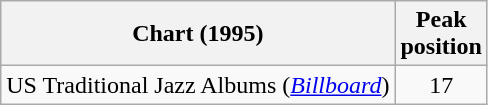<table class=wikitable>
<tr>
<th>Chart (1995)</th>
<th>Peak<br>position</th>
</tr>
<tr>
<td>US Traditional Jazz Albums (<em><a href='#'>Billboard</a></em>)</td>
<td align=center>17</td>
</tr>
</table>
